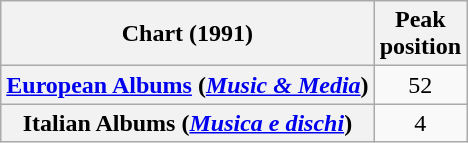<table class="wikitable sortable plainrowheaders" style="text-align:center">
<tr>
<th scope="col">Chart (1991)</th>
<th scope="col">Peak<br>position</th>
</tr>
<tr>
<th scope="row"><a href='#'>European Albums</a> (<em><a href='#'>Music & Media</a></em>)</th>
<td>52</td>
</tr>
<tr>
<th scope="row">Italian Albums (<em><a href='#'>Musica e dischi</a></em>)</th>
<td>4</td>
</tr>
</table>
